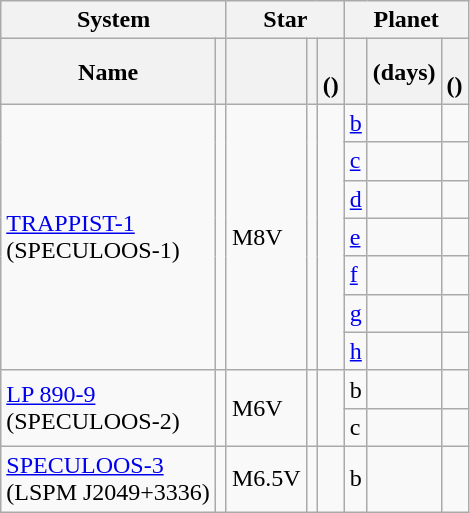<table class="wikitable sortable">
<tr>
<th colspan=2>System</th>
<th colspan=3>Star</th>
<th colspan=3>Planet</th>
</tr>
<tr>
<th>Name</th>
<th></th>
<th></th>
<th></th>
<th><br>()</th>
<th></th>
<th> (days)</th>
<th><br>()</th>
</tr>
<tr>
<td rowspan=7><a href='#'>TRAPPIST-1</a><br>(SPECULOOS-1)</td>
<td rowspan=7></td>
<td rowspan=7>M8V</td>
<td rowspan=7></td>
<td rowspan=7></td>
<td><a href='#'>b</a></td>
<td></td>
<td></td>
</tr>
<tr>
<td><a href='#'>c</a></td>
<td></td>
<td></td>
</tr>
<tr>
<td><a href='#'>d</a></td>
<td></td>
<td></td>
</tr>
<tr>
<td><a href='#'>e</a></td>
<td></td>
<td></td>
</tr>
<tr>
<td><a href='#'>f</a></td>
<td></td>
<td></td>
</tr>
<tr>
<td><a href='#'>g</a></td>
<td></td>
<td></td>
</tr>
<tr>
<td><a href='#'>h</a></td>
<td></td>
<td></td>
</tr>
<tr>
<td rowspan=2><a href='#'>LP 890-9</a><br>(SPECULOOS-2)</td>
<td rowspan=2></td>
<td rowspan=2>M6V</td>
<td rowspan=2></td>
<td rowspan=2></td>
<td>b</td>
<td></td>
<td></td>
</tr>
<tr>
<td>c</td>
<td></td>
<td></td>
</tr>
<tr>
<td><a href='#'>SPECULOOS-3</a><br>(LSPM J2049+3336)</td>
<td></td>
<td>M6.5V</td>
<td></td>
<td></td>
<td>b</td>
<td></td>
<td></td>
</tr>
</table>
